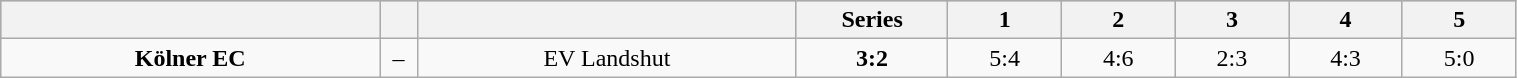<table class="wikitable" width="80%">
<tr style="background-color:#c0c0c0;">
<th style="width:25%;"></th>
<th style="width:2.5%;"></th>
<th style="width:25%;"></th>
<th style="width:10%;">Series</th>
<th style="width:7.5%;">1</th>
<th style="width:7.5%;">2</th>
<th style="width:7.5%;">3</th>
<th style="width:7.5%;">4</th>
<th style="width:7.5%;">5</th>
</tr>
<tr align="center">
<td><strong>Kölner EC</strong></td>
<td>–</td>
<td>EV Landshut</td>
<td><strong>3:2</strong></td>
<td>5:4</td>
<td>4:6</td>
<td>2:3</td>
<td>4:3</td>
<td>5:0</td>
</tr>
</table>
